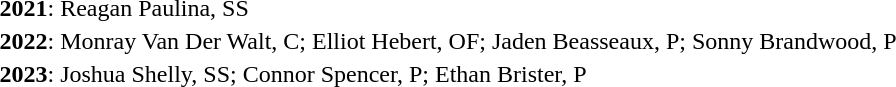<table>
<tr>
<td><strong>2021</strong>: Reagan Paulina, SS</td>
</tr>
<tr>
<td><strong>2022</strong>: Monray Van Der Walt, C; Elliot Hebert, OF; Jaden Beasseaux, P; Sonny Brandwood, P</td>
</tr>
<tr>
<td><strong>2023</strong>: Joshua Shelly, SS; Connor Spencer, P; Ethan Brister, P</td>
</tr>
<tr>
</tr>
</table>
